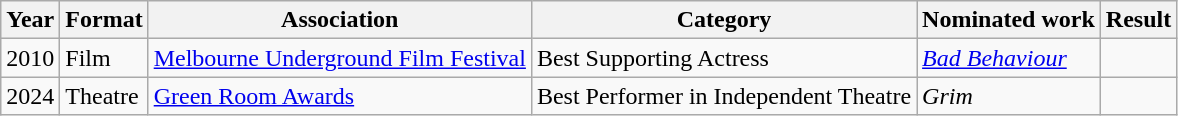<table class="wikitable sortable">
<tr>
<th>Year</th>
<th>Format</th>
<th>Association</th>
<th>Category</th>
<th>Nominated work</th>
<th>Result</th>
</tr>
<tr>
<td>2010</td>
<td>Film</td>
<td><a href='#'>Melbourne Underground Film Festival</a></td>
<td>Best Supporting Actress</td>
<td><em><a href='#'>Bad Behaviour</a></em></td>
<td></td>
</tr>
<tr>
<td>2024</td>
<td>Theatre</td>
<td><a href='#'>Green Room Awards</a></td>
<td>Best Performer in Independent Theatre</td>
<td><em>Grim</em></td>
<td></td>
</tr>
</table>
